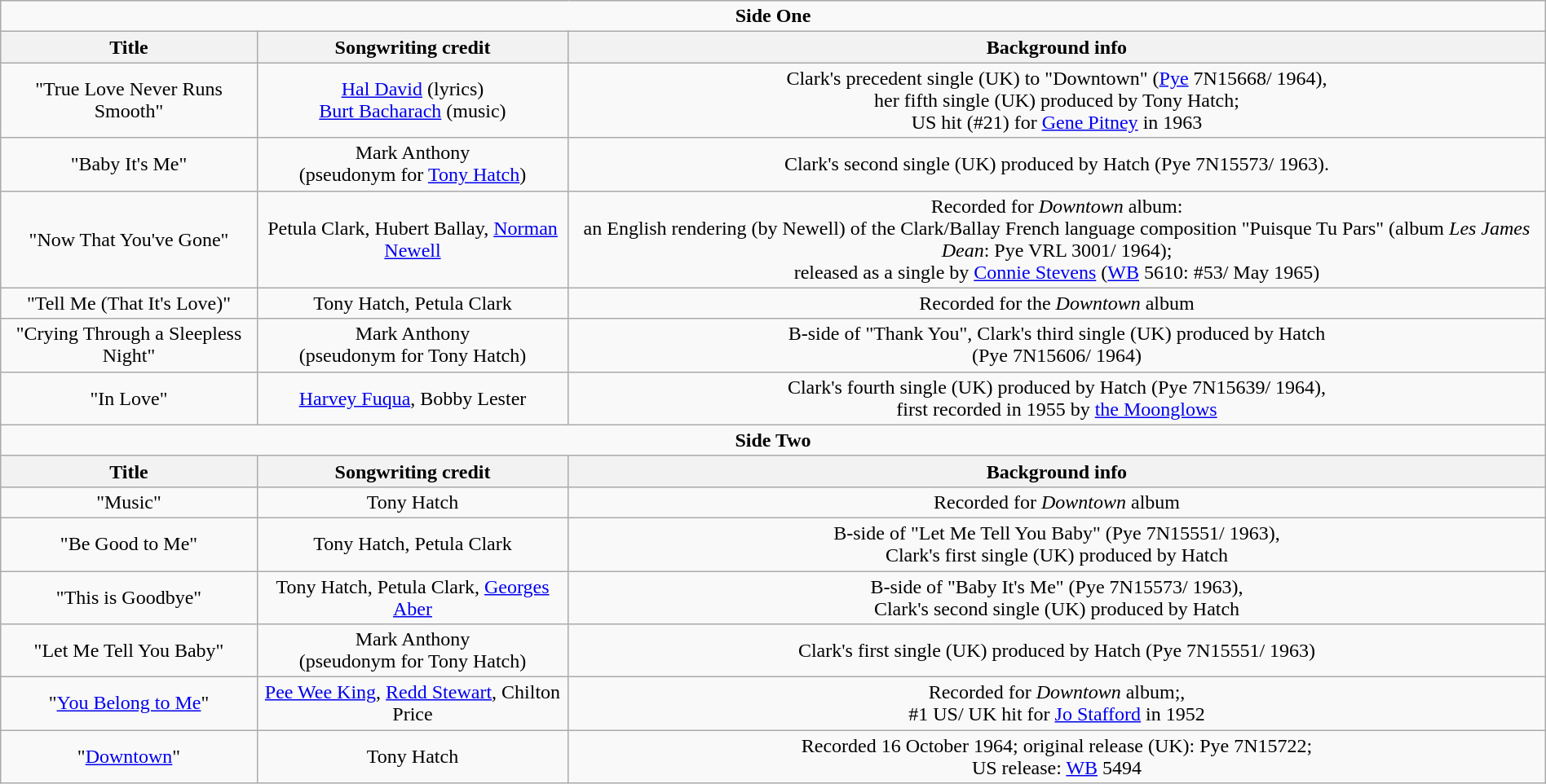<table class="wikitable" style="margin: 1em auto 1em auto">
<tr>
<td colspan="3" align="center"><strong>Side One</strong></td>
</tr>
<tr>
<th>Title</th>
<th>Songwriting credit</th>
<th>Background info</th>
</tr>
<tr>
<td align="center">"True Love Never Runs Smooth"</td>
<td align="center"><a href='#'>Hal David</a> (lyrics)<br><a href='#'>Burt Bacharach</a> (music)</td>
<td align="center">Clark's precedent single (UK) to "Downtown" (<a href='#'>Pye</a> 7N15668/ 1964),<br>her fifth single (UK) produced by Tony Hatch;<br>US hit (#21) for <a href='#'>Gene Pitney</a> in 1963</td>
</tr>
<tr>
<td align="center">"Baby It's Me"</td>
<td align="center">Mark Anthony<br>(pseudonym for <a href='#'>Tony Hatch</a>)</td>
<td align="center">Clark's second single (UK) produced by Hatch  (Pye 7N15573/ 1963).</td>
</tr>
<tr>
<td align="center">"Now That You've Gone"</td>
<td align="center">Petula Clark, Hubert Ballay, <a href='#'>Norman Newell</a></td>
<td align="center">Recorded for <em>Downtown</em> album:<br>an English rendering (by Newell) of the Clark/Ballay French language composition "Puisque Tu Pars" (album <em>Les James Dean</em>: Pye VRL 3001/ 1964);<br>released as a single by <a href='#'>Connie Stevens</a> (<a href='#'>WB</a> 5610: #53/ May 1965)</td>
</tr>
<tr>
<td align="center">"Tell Me (That It's Love)"</td>
<td align="center">Tony Hatch, Petula Clark</td>
<td align="center">Recorded for the <em>Downtown</em> album</td>
</tr>
<tr>
<td align="center">"Crying Through a Sleepless Night"</td>
<td align="center">Mark Anthony<br>(pseudonym for Tony Hatch)</td>
<td align="center">B-side of "Thank You", Clark's third single (UK) produced by Hatch<br>(Pye 7N15606/ 1964)</td>
</tr>
<tr>
<td align="center">"In Love"</td>
<td align="center"><a href='#'>Harvey Fuqua</a>, Bobby Lester</td>
<td align="center">Clark's fourth single (UK) produced by Hatch (Pye 7N15639/ 1964),<br>first recorded in 1955 by <a href='#'>the Moonglows</a></td>
</tr>
<tr>
<td colspan="3" align="center"><strong>Side Two</strong></td>
</tr>
<tr>
<th>Title</th>
<th>Songwriting credit</th>
<th>Background info</th>
</tr>
<tr>
<td align="center">"Music"</td>
<td align="center">Tony Hatch</td>
<td align="center">Recorded for <em>Downtown</em> album</td>
</tr>
<tr>
<td align="center">"Be Good to Me"</td>
<td align="center">Tony Hatch, Petula Clark</td>
<td align="center">B-side of "Let Me Tell You Baby" (Pye 7N15551/ 1963),<br>Clark's first single (UK) produced by Hatch</td>
</tr>
<tr>
<td align="center">"This is Goodbye"</td>
<td align="center">Tony Hatch, Petula Clark, <a href='#'>Georges Aber</a></td>
<td align="center">B-side of "Baby It's Me" (Pye 7N15573/ 1963),<br>Clark's second single (UK) produced by Hatch</td>
</tr>
<tr>
<td align="center">"Let Me Tell You Baby"</td>
<td align="center">Mark Anthony<br>(pseudonym for Tony Hatch)</td>
<td align="center">Clark's first single (UK) produced by Hatch (Pye 7N15551/ 1963)</td>
</tr>
<tr>
<td align="center">"<a href='#'>You Belong to Me</a>"</td>
<td align="center"><a href='#'>Pee Wee King</a>, <a href='#'>Redd Stewart</a>, Chilton Price</td>
<td align="center">Recorded for <em>Downtown</em> album;,<br>#1 US/ UK hit for <a href='#'>Jo Stafford</a> in 1952</td>
</tr>
<tr>
<td align="center">"<a href='#'>Downtown</a>"</td>
<td align="center">Tony Hatch</td>
<td align="center">Recorded 16 October 1964; original release (UK):  Pye 7N15722;<br>US release: <a href='#'>WB</a> 5494</td>
</tr>
</table>
